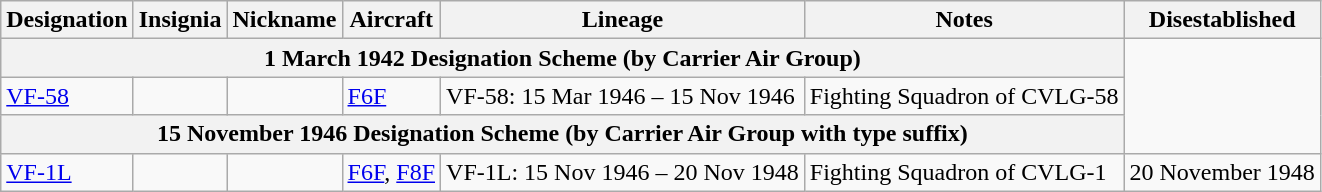<table class="wikitable">
<tr>
<th>Designation</th>
<th>Insignia</th>
<th>Nickname</th>
<th>Aircraft</th>
<th>Lineage</th>
<th>Notes</th>
<th>Disestablished</th>
</tr>
<tr>
<th colspan=6>1 March 1942 Designation Scheme (by Carrier Air Group)</th>
</tr>
<tr>
<td><a href='#'>VF-58</a></td>
<td></td>
<td></td>
<td><a href='#'>F6F</a></td>
<td>VF-58: 15 Mar 1946 – 15 Nov 1946</td>
<td>Fighting Squadron of CVLG-58</td>
</tr>
<tr>
<th colspan=6>15 November 1946 Designation Scheme (by Carrier Air Group with type suffix)</th>
</tr>
<tr>
<td><a href='#'>VF-1L</a></td>
<td></td>
<td></td>
<td><a href='#'>F6F</a>, <a href='#'>F8F</a></td>
<td style="white-space: nowrap;">VF-1L: 15 Nov 1946 – 20 Nov 1948</td>
<td>Fighting Squadron of CVLG-1 </td>
<td>20 November 1948</td>
</tr>
</table>
